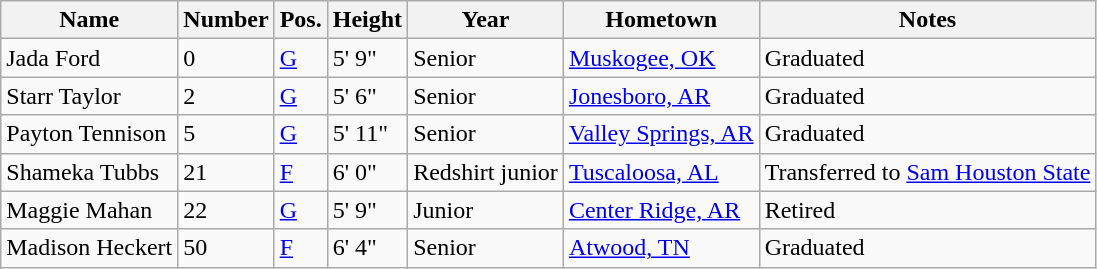<table class="wikitable sortable" border="1">
<tr>
<th>Name</th>
<th>Number</th>
<th>Pos.</th>
<th>Height</th>
<th>Year</th>
<th>Hometown</th>
<th class="wikitable">Notes</th>
</tr>
<tr>
<td>Jada Ford</td>
<td>0</td>
<td><a href='#'>G</a></td>
<td>5' 9"</td>
<td>Senior</td>
<td><a href='#'>Muskogee, OK</a></td>
<td>Graduated</td>
</tr>
<tr>
<td>Starr Taylor</td>
<td>2</td>
<td><a href='#'>G</a></td>
<td>5' 6"</td>
<td>Senior</td>
<td><a href='#'>Jonesboro, AR</a></td>
<td>Graduated</td>
</tr>
<tr>
<td>Payton Tennison</td>
<td>5</td>
<td><a href='#'>G</a></td>
<td>5' 11"</td>
<td>Senior</td>
<td><a href='#'>Valley Springs, AR</a></td>
<td>Graduated</td>
</tr>
<tr>
<td>Shameka Tubbs</td>
<td>21</td>
<td><a href='#'>F</a></td>
<td>6' 0"</td>
<td>Redshirt junior</td>
<td><a href='#'>Tuscaloosa, AL</a></td>
<td>Transferred to <a href='#'>Sam Houston State</a></td>
</tr>
<tr>
<td>Maggie Mahan</td>
<td>22</td>
<td><a href='#'>G</a></td>
<td>5' 9"</td>
<td>Junior</td>
<td><a href='#'>Center Ridge, AR</a></td>
<td>Retired</td>
</tr>
<tr>
<td>Madison Heckert</td>
<td>50</td>
<td><a href='#'>F</a></td>
<td>6' 4"</td>
<td>Senior</td>
<td><a href='#'>Atwood, TN</a></td>
<td>Graduated</td>
</tr>
</table>
